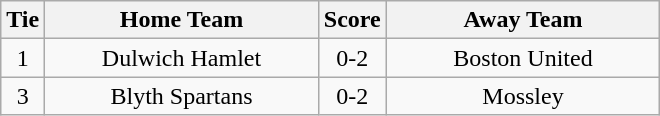<table class="wikitable" style="text-align:center;">
<tr>
<th width=20>Tie</th>
<th width=175>Home Team</th>
<th width=20>Score</th>
<th width=175>Away Team</th>
</tr>
<tr>
<td>1</td>
<td>Dulwich Hamlet</td>
<td>0-2</td>
<td>Boston United</td>
</tr>
<tr>
<td>3</td>
<td>Blyth Spartans</td>
<td>0-2</td>
<td>Mossley</td>
</tr>
</table>
